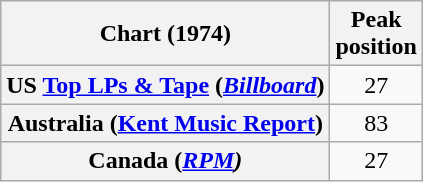<table class="wikitable plainrowheaders" style="text-align:center;">
<tr>
<th>Chart (1974)</th>
<th>Peak<br>position</th>
</tr>
<tr>
<th scope="row">US <a href='#'>Top LPs & Tape</a> (<em><a href='#'>Billboard</a></em>)</th>
<td align="center">27</td>
</tr>
<tr>
<th scope="row">Australia (<a href='#'>Kent Music Report</a>)</th>
<td>83</td>
</tr>
<tr>
<th scope="row">Canada (<em><a href='#'>RPM</a>)</em></th>
<td>27</td>
</tr>
</table>
